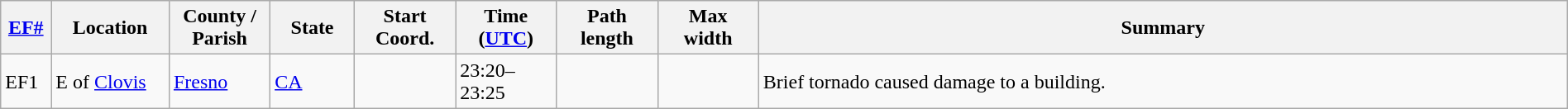<table class="wikitable sortable" style="width:100%;">
<tr>
<th scope="col"  style="width:3%; text-align:center;"><a href='#'>EF#</a></th>
<th scope="col"  style="width:7%; text-align:center;" class="unsortable">Location</th>
<th scope="col"  style="width:6%; text-align:center;" class="unsortable">County / Parish</th>
<th scope="col"  style="width:5%; text-align:center;">State</th>
<th scope="col"  style="width:6%; text-align:center;">Start Coord.</th>
<th scope="col"  style="width:6%; text-align:center;">Time (<a href='#'>UTC</a>)</th>
<th scope="col"  style="width:6%; text-align:center;">Path length</th>
<th scope="col"  style="width:6%; text-align:center;">Max width</th>
<th scope="col" class="unsortable" style="width:48%; text-align:center;">Summary</th>
</tr>
<tr>
<td bgcolor=>EF1</td>
<td>E of <a href='#'>Clovis</a></td>
<td><a href='#'>Fresno</a></td>
<td><a href='#'>CA</a></td>
<td></td>
<td>23:20–23:25</td>
<td></td>
<td></td>
<td>Brief tornado caused damage to a building.</td>
</tr>
</table>
